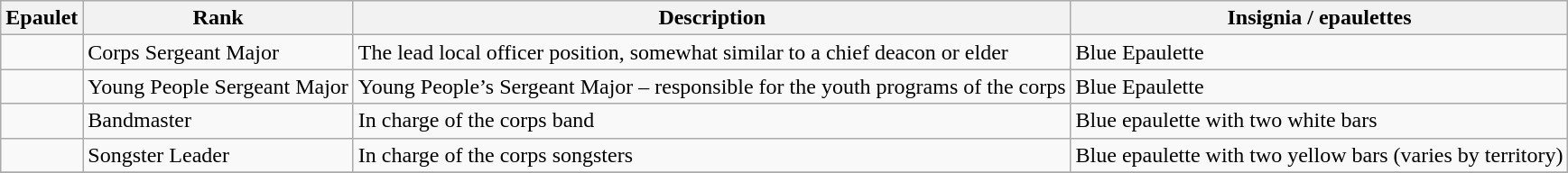<table class="wikitable" border="1">
<tr>
<th>Epaulet</th>
<th>Rank</th>
<th>Description</th>
<th>Insignia / epaulettes</th>
</tr>
<tr>
<td></td>
<td>Corps Sergeant Major</td>
<td>The lead local officer position, somewhat similar to a chief deacon or elder</td>
<td>Blue Epaulette</td>
</tr>
<tr>
<td></td>
<td>Young People Sergeant Major</td>
<td>Young People’s Sergeant Major – responsible for the youth programs of the corps</td>
<td>Blue Epaulette</td>
</tr>
<tr>
<td></td>
<td>Bandmaster</td>
<td>In charge of the corps band</td>
<td>Blue epaulette with two white bars</td>
</tr>
<tr>
<td></td>
<td>Songster Leader</td>
<td>In charge of the corps songsters</td>
<td>Blue epaulette with two yellow bars (varies by territory)</td>
</tr>
<tr>
</tr>
</table>
